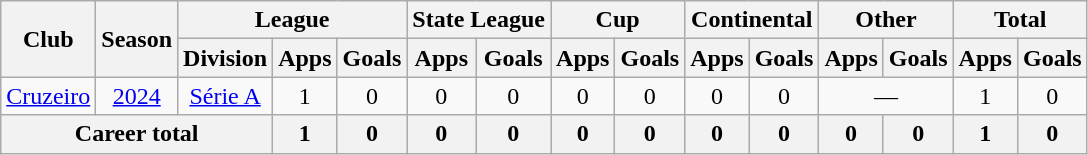<table class="wikitable" style="text-align: center;">
<tr>
<th rowspan="2">Club</th>
<th rowspan="2">Season</th>
<th colspan="3">League</th>
<th colspan="2">State League</th>
<th colspan="2">Cup</th>
<th colspan="2">Continental</th>
<th colspan="2">Other</th>
<th colspan="2">Total</th>
</tr>
<tr>
<th>Division</th>
<th>Apps</th>
<th>Goals</th>
<th>Apps</th>
<th>Goals</th>
<th>Apps</th>
<th>Goals</th>
<th>Apps</th>
<th>Goals</th>
<th>Apps</th>
<th>Goals</th>
<th>Apps</th>
<th>Goals</th>
</tr>
<tr>
<td><a href='#'>Cruzeiro</a></td>
<td><a href='#'>2024</a></td>
<td><a href='#'>Série A</a></td>
<td>1</td>
<td>0</td>
<td>0</td>
<td>0</td>
<td>0</td>
<td>0</td>
<td>0</td>
<td>0</td>
<td colspan="2">—</td>
<td>1</td>
<td>0</td>
</tr>
<tr>
<th colspan="3"><strong>Career total</strong></th>
<th>1</th>
<th>0</th>
<th>0</th>
<th>0</th>
<th>0</th>
<th>0</th>
<th>0</th>
<th>0</th>
<th>0</th>
<th>0</th>
<th>1</th>
<th>0</th>
</tr>
</table>
